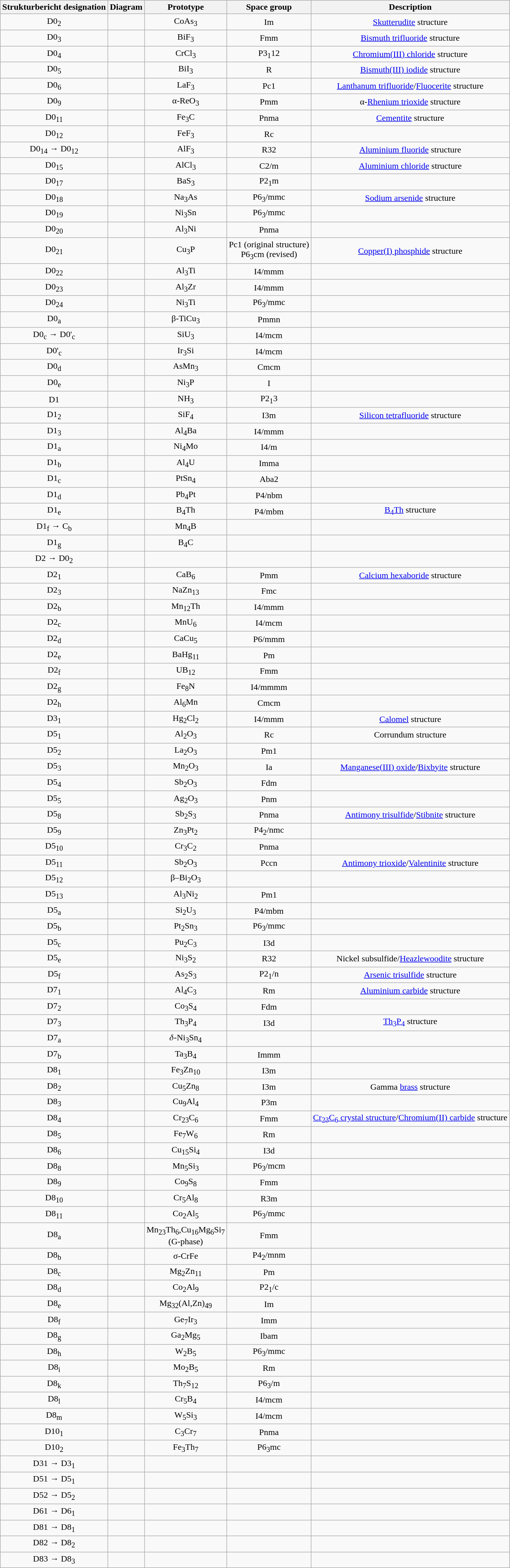<table class="wikitable" style="text-align:center">
<tr>
<th>Strukturbericht designation</th>
<th>Diagram</th>
<th>Prototype</th>
<th>Space group</th>
<th>Description</th>
</tr>
<tr>
<td>D0<sub>2</sub></td>
<td></td>
<td>CoAs<sub>3</sub></td>
<td>Im</td>
<td><a href='#'>Skutterudite</a> structure</td>
</tr>
<tr>
<td>D0<sub>3</sub></td>
<td></td>
<td>BiF<sub>3</sub></td>
<td>Fmm</td>
<td><a href='#'>Bismuth trifluoride</a> structure</td>
</tr>
<tr>
<td>D0<sub>4</sub></td>
<td></td>
<td>CrCl<sub>3</sub></td>
<td>P3<sub>1</sub>12</td>
<td><a href='#'>Chromium(III) chloride</a> structure</td>
</tr>
<tr>
<td>D0<sub>5</sub></td>
<td></td>
<td>BiI<sub>3</sub></td>
<td>R</td>
<td><a href='#'>Bismuth(III) iodide</a> structure</td>
</tr>
<tr>
<td>D0<sub>6</sub></td>
<td></td>
<td>LaF<sub>3</sub></td>
<td>Pc1</td>
<td><a href='#'>Lanthanum trifluoride</a>/<a href='#'>Fluocerite</a> structure</td>
</tr>
<tr>
<td>D0<sub>9</sub></td>
<td></td>
<td>α-ReO<sub>3</sub></td>
<td>Pmm</td>
<td>α-<a href='#'>Rhenium trioxide</a> structure</td>
</tr>
<tr>
<td>D0<sub>11</sub></td>
<td></td>
<td>Fe<sub>3</sub>C</td>
<td>Pnma</td>
<td><a href='#'>Cementite</a> structure</td>
</tr>
<tr>
<td>D0<sub>12</sub></td>
<td></td>
<td>FeF<sub>3</sub></td>
<td>Rc</td>
<td></td>
</tr>
<tr>
<td>D0<sub>14</sub> → D0<sub>12</sub></td>
<td></td>
<td>AlF<sub>3</sub></td>
<td>R32</td>
<td><a href='#'>Aluminium fluoride</a> structure</td>
</tr>
<tr>
<td>D0<sub>15</sub></td>
<td></td>
<td>AlCl<sub>3</sub></td>
<td>C2/m</td>
<td><a href='#'>Aluminium chloride</a> structure</td>
</tr>
<tr>
<td>D0<sub>17</sub></td>
<td></td>
<td>BaS<sub>3</sub></td>
<td>P2<sub>1</sub>m</td>
<td></td>
</tr>
<tr>
<td>D0<sub>18</sub></td>
<td></td>
<td>Na<sub>3</sub>As</td>
<td>P6<sub>3</sub>/mmc</td>
<td><a href='#'>Sodium arsenide</a> structure</td>
</tr>
<tr>
<td>D0<sub>19</sub></td>
<td></td>
<td>Ni<sub>3</sub>Sn</td>
<td>P6<sub>3</sub>/mmc</td>
<td></td>
</tr>
<tr>
<td>D0<sub>20</sub></td>
<td></td>
<td>Al<sub>3</sub>Ni</td>
<td>Pnma</td>
<td></td>
</tr>
<tr>
<td>D0<sub>21</sub></td>
<td></td>
<td>Cu<sub>3</sub>P</td>
<td>Pc1 (original structure)<br>P6<sub>3</sub>cm (revised)</td>
<td><a href='#'>Copper(I) phosphide</a> structure</td>
</tr>
<tr>
<td>D0<sub>22</sub></td>
<td></td>
<td>Al<sub>3</sub>Ti</td>
<td>I4/mmm</td>
<td></td>
</tr>
<tr>
<td>D0<sub>23</sub></td>
<td></td>
<td>Al<sub>3</sub>Zr</td>
<td>I4/mmm</td>
<td></td>
</tr>
<tr>
<td>D0<sub>24</sub></td>
<td></td>
<td>Ni<sub>3</sub>Ti</td>
<td>P6<sub>3</sub>/mmc</td>
<td></td>
</tr>
<tr>
<td>D0<sub>a</sub></td>
<td></td>
<td>β-TiCu<sub>3</sub></td>
<td>Pmmn</td>
<td></td>
</tr>
<tr>
<td>D0<sub>c</sub> → D0'<sub>c</sub></td>
<td></td>
<td>SiU<sub>3</sub></td>
<td>I4/mcm</td>
<td></td>
</tr>
<tr>
<td>D0'<sub>c</sub></td>
<td></td>
<td>Ir<sub>3</sub>Si</td>
<td>I4/mcm</td>
<td></td>
</tr>
<tr>
<td>D0<sub>d</sub></td>
<td></td>
<td>AsMn<sub>3</sub></td>
<td>Cmcm</td>
<td></td>
</tr>
<tr>
<td>D0<sub>e</sub></td>
<td></td>
<td>Ni<sub>3</sub>P</td>
<td>I</td>
<td></td>
</tr>
<tr>
<td>D1</td>
<td></td>
<td>NH<sub>3</sub></td>
<td>P2<sub>1</sub>3</td>
<td></td>
</tr>
<tr>
<td>D1<sub>2</sub></td>
<td></td>
<td>SiF<sub>4</sub></td>
<td>I3m</td>
<td><a href='#'>Silicon tetrafluoride</a> structure</td>
</tr>
<tr>
<td>D1<sub>3</sub></td>
<td></td>
<td>Al<sub>4</sub>Ba</td>
<td>I4/mmm</td>
<td></td>
</tr>
<tr>
<td>D1<sub>a</sub></td>
<td></td>
<td>Ni<sub>4</sub>Mo</td>
<td>I4/m</td>
<td></td>
</tr>
<tr>
<td>D1<sub>b</sub></td>
<td></td>
<td>Al<sub>4</sub>U</td>
<td>Imma</td>
<td></td>
</tr>
<tr>
<td>D1<sub>c</sub></td>
<td></td>
<td>PtSn<sub>4</sub></td>
<td>Aba2</td>
<td></td>
</tr>
<tr>
<td>D1<sub>d</sub></td>
<td></td>
<td>Pb<sub>4</sub>Pt</td>
<td>P4/nbm</td>
<td></td>
</tr>
<tr>
<td>D1<sub>e</sub></td>
<td></td>
<td>B<sub>4</sub>Th</td>
<td>P4/mbm</td>
<td><a href='#'>B<sub>4</sub>Th</a> structure</td>
</tr>
<tr>
<td>D1<sub>f</sub> → C<sub>b</sub></td>
<td></td>
<td>Mn<sub>4</sub>B</td>
<td></td>
<td></td>
</tr>
<tr>
<td>D1<sub>g</sub></td>
<td></td>
<td>B<sub>4</sub>C</td>
<td></td>
<td></td>
</tr>
<tr>
<td>D2 → D0<sub>2</sub></td>
<td></td>
<td></td>
<td></td>
<td></td>
</tr>
<tr>
<td>D2<sub>1</sub></td>
<td></td>
<td>CaB<sub>6</sub></td>
<td>Pmm</td>
<td><a href='#'>Calcium hexaboride</a> structure</td>
</tr>
<tr>
<td>D2<sub>3</sub></td>
<td></td>
<td>NaZn<sub>13</sub></td>
<td>Fmc</td>
<td></td>
</tr>
<tr>
<td>D2<sub>b</sub></td>
<td></td>
<td>Mn<sub>12</sub>Th</td>
<td>I4/mmm</td>
<td></td>
</tr>
<tr>
<td>D2<sub>c</sub></td>
<td></td>
<td>MnU<sub>6</sub></td>
<td>I4/mcm</td>
<td></td>
</tr>
<tr>
<td>D2<sub>d</sub></td>
<td></td>
<td>CaCu<sub>5</sub></td>
<td>P6/mmm</td>
<td></td>
</tr>
<tr>
<td>D2<sub>e</sub></td>
<td></td>
<td>BaHg<sub>11</sub></td>
<td>Pm</td>
<td></td>
</tr>
<tr>
<td>D2<sub>f</sub></td>
<td></td>
<td>UB<sub>12</sub></td>
<td>Fmm</td>
<td></td>
</tr>
<tr>
<td>D2<sub>g</sub></td>
<td></td>
<td>Fe<sub>8</sub>N</td>
<td>I4/mmmm</td>
<td></td>
</tr>
<tr>
<td>D2<sub>h</sub></td>
<td></td>
<td>Al<sub>6</sub>Mn</td>
<td>Cmcm</td>
<td></td>
</tr>
<tr>
<td>D3<sub>1</sub></td>
<td></td>
<td>Hg<sub>2</sub>Cl<sub>2</sub></td>
<td>I4/mmm</td>
<td><a href='#'>Calomel</a> structure</td>
</tr>
<tr>
<td>D5<sub>1</sub></td>
<td></td>
<td>Al<sub>2</sub>O<sub>3</sub></td>
<td>Rc</td>
<td>Corrundum structure</td>
</tr>
<tr>
<td>D5<sub>2</sub></td>
<td></td>
<td>La<sub>2</sub>O<sub>3</sub></td>
<td>Pm1</td>
<td></td>
</tr>
<tr>
<td>D5<sub>3</sub></td>
<td></td>
<td>Mn<sub>2</sub>O<sub>3</sub></td>
<td>Ia</td>
<td><a href='#'>Manganese(III) oxide</a>/<a href='#'>Bixbyite</a> structure</td>
</tr>
<tr>
<td>D5<sub>4</sub></td>
<td></td>
<td>Sb<sub>2</sub>O<sub>3</sub></td>
<td>Fdm</td>
<td></td>
</tr>
<tr>
<td>D5<sub>5</sub></td>
<td></td>
<td>Ag<sub>2</sub>O<sub>3</sub></td>
<td>Pnm</td>
<td></td>
</tr>
<tr>
<td>D5<sub>8</sub></td>
<td></td>
<td>Sb<sub>2</sub>S<sub>3</sub></td>
<td>Pnma</td>
<td><a href='#'>Antimony trisulfide</a>/<a href='#'>Stibnite</a> structure</td>
</tr>
<tr>
<td>D5<sub>9</sub></td>
<td></td>
<td>Zn<sub>3</sub>Pt<sub>2</sub></td>
<td>P4<sub>2</sub>/nmc</td>
<td></td>
</tr>
<tr>
<td>D5<sub>10</sub></td>
<td></td>
<td>Cr<sub>3</sub>C<sub>2</sub></td>
<td>Pnma</td>
<td></td>
</tr>
<tr>
<td>D5<sub>11</sub></td>
<td></td>
<td>Sb<sub>2</sub>O<sub>3</sub></td>
<td>Pccn</td>
<td><a href='#'>Antimony trioxide</a>/<a href='#'>Valentinite</a> structure</td>
</tr>
<tr>
<td>D5<sub>12</sub></td>
<td></td>
<td>β–Bi<sub>2</sub>O<sub>3</sub></td>
<td></td>
<td></td>
</tr>
<tr>
<td>D5<sub>13</sub></td>
<td></td>
<td>Al<sub>3</sub>Ni<sub>2</sub></td>
<td>Pm1</td>
<td></td>
</tr>
<tr>
<td>D5<sub>a</sub></td>
<td></td>
<td>Si<sub>2</sub>U<sub>3</sub></td>
<td>P4/mbm</td>
<td></td>
</tr>
<tr>
<td>D5<sub>b</sub></td>
<td></td>
<td>Pt<sub>2</sub>Sn<sub>3</sub></td>
<td>P6<sub>3</sub>/mmc</td>
<td></td>
</tr>
<tr>
<td>D5<sub>c</sub></td>
<td></td>
<td>Pu<sub>2</sub>C<sub>3</sub></td>
<td>I3d</td>
<td></td>
</tr>
<tr>
<td>D5<sub>e</sub></td>
<td></td>
<td>Ni<sub>3</sub>S<sub>2</sub></td>
<td>R32</td>
<td>Nickel subsulfide/<a href='#'>Heazlewoodite</a> structure</td>
</tr>
<tr>
<td>D5<sub>f</sub></td>
<td></td>
<td>As<sub>2</sub>S<sub>3</sub></td>
<td>P2<sub>1</sub>/n</td>
<td><a href='#'>Arsenic trisulfide</a> structure</td>
</tr>
<tr>
<td>D7<sub>1</sub></td>
<td></td>
<td>Al<sub>4</sub>C<sub>3</sub></td>
<td>Rm</td>
<td><a href='#'>Aluminium carbide</a> structure</td>
</tr>
<tr>
<td>D7<sub>2</sub></td>
<td></td>
<td>Co<sub>3</sub>S<sub>4</sub></td>
<td>Fdm</td>
<td></td>
</tr>
<tr>
<td>D7<sub>3</sub></td>
<td></td>
<td>Th<sub>3</sub>P<sub>4</sub></td>
<td>I3d</td>
<td><a href='#'>Th<sub>3</sub>P<sub>4</sub></a> structure</td>
</tr>
<tr>
<td>D7<sub>a</sub></td>
<td></td>
<td>𝛿-Ni<sub>3</sub>Sn<sub>4</sub></td>
<td></td>
<td></td>
</tr>
<tr>
<td>D7<sub>b</sub></td>
<td></td>
<td>Ta<sub>3</sub>B<sub>4</sub></td>
<td>Immm</td>
<td></td>
</tr>
<tr>
<td>D8<sub>1</sub></td>
<td></td>
<td>Fe<sub>3</sub>Zn<sub>10</sub></td>
<td>I3m</td>
<td></td>
</tr>
<tr>
<td>D8<sub>2</sub></td>
<td></td>
<td>Cu<sub>5</sub>Zn<sub>8</sub></td>
<td>I3m</td>
<td>Gamma <a href='#'>brass</a> structure</td>
</tr>
<tr>
<td>D8<sub>3</sub></td>
<td></td>
<td>Cu<sub>9</sub>Al<sub>4</sub></td>
<td>P3m</td>
<td></td>
</tr>
<tr>
<td>D8<sub>4</sub></td>
<td></td>
<td>Cr<sub>23</sub>C<sub>6</sub></td>
<td>Fmm</td>
<td><a href='#'>Cr<sub>23</sub>C<sub>6</sub> crystal structure</a>/<a href='#'>Chromium(II) carbide</a> structure</td>
</tr>
<tr>
<td>D8<sub>5</sub></td>
<td></td>
<td>Fe<sub>7</sub>W<sub>6</sub></td>
<td>Rm</td>
<td></td>
</tr>
<tr>
<td>D8<sub>6</sub></td>
<td></td>
<td>Cu<sub>15</sub>Si<sub>4</sub></td>
<td>I3d</td>
<td></td>
</tr>
<tr>
<td>D8<sub>8</sub></td>
<td></td>
<td>Mn<sub>5</sub>Si<sub>3</sub></td>
<td>P6<sub>3</sub>/mcm</td>
<td></td>
</tr>
<tr>
<td>D8<sub>9</sub></td>
<td></td>
<td>Co<sub>9</sub>S<sub>8</sub></td>
<td>Fmm</td>
<td></td>
</tr>
<tr>
<td>D8<sub>10</sub></td>
<td></td>
<td>Cr<sub>5</sub>Al<sub>8</sub></td>
<td>R3m</td>
<td></td>
</tr>
<tr>
<td>D8<sub>11</sub></td>
<td></td>
<td>Co<sub>2</sub>Al<sub>5</sub></td>
<td>P6<sub>3</sub>/mmc</td>
<td></td>
</tr>
<tr>
<td>D8<sub>a</sub></td>
<td></td>
<td>Mn<sub>23</sub>Th<sub>6</sub>,Cu<sub>16</sub>Mg<sub>6</sub>Si<sub>7</sub><br>(G-phase)</td>
<td>Fmm</td>
<td></td>
</tr>
<tr>
<td>D8<sub>b</sub></td>
<td></td>
<td>σ-CrFe</td>
<td>P4<sub>2</sub>/mnm</td>
<td></td>
</tr>
<tr>
<td>D8<sub>c</sub></td>
<td></td>
<td>Mg<sub>2</sub>Zn<sub>11</sub></td>
<td>Pm</td>
<td></td>
</tr>
<tr>
<td>D8<sub>d</sub></td>
<td></td>
<td>Co<sub>2</sub>Al<sub>9</sub></td>
<td>P2<sub>1</sub>/c</td>
<td></td>
</tr>
<tr>
<td>D8<sub>e</sub></td>
<td></td>
<td>Mg<sub>32</sub>(Al,Zn)<sub>49</sub></td>
<td>Im</td>
<td></td>
</tr>
<tr>
<td>D8<sub>f</sub></td>
<td></td>
<td>Ge<sub>7</sub>Ir<sub>3</sub></td>
<td>Imm</td>
<td></td>
</tr>
<tr>
<td>D8<sub>g</sub></td>
<td></td>
<td>Ga<sub>2</sub>Mg<sub>5</sub></td>
<td>Ibam</td>
<td></td>
</tr>
<tr>
<td>D8<sub>h</sub></td>
<td></td>
<td>W<sub>2</sub>B<sub>5</sub></td>
<td>P6<sub>3</sub>/mmc</td>
<td></td>
</tr>
<tr>
<td>D8<sub>i</sub></td>
<td></td>
<td>Mo<sub>2</sub>B<sub>5</sub></td>
<td>Rm</td>
<td></td>
</tr>
<tr>
<td>D8<sub>k</sub></td>
<td></td>
<td>Th<sub>7</sub>S<sub>12</sub></td>
<td>P6<sub>3</sub>/m</td>
<td></td>
</tr>
<tr>
<td>D8<sub>l</sub></td>
<td></td>
<td>Cr<sub>5</sub>B<sub>4</sub></td>
<td>I4/mcm</td>
<td></td>
</tr>
<tr>
<td>D8<sub>m</sub></td>
<td></td>
<td>W<sub>5</sub>Si<sub>3</sub></td>
<td>I4/mcm</td>
<td></td>
</tr>
<tr>
<td>D10<sub>1</sub></td>
<td></td>
<td>C<sub>3</sub>Cr<sub>7</sub></td>
<td>Pnma</td>
<td></td>
</tr>
<tr>
<td>D10<sub>2</sub></td>
<td></td>
<td>Fe<sub>3</sub>Th<sub>7</sub></td>
<td>P6<sub>3</sub>mc</td>
<td></td>
</tr>
<tr>
<td>D31 → D3<sub>1</sub></td>
<td></td>
<td></td>
<td></td>
<td></td>
</tr>
<tr>
<td>D51 → D5<sub>1</sub></td>
<td></td>
<td></td>
<td></td>
<td></td>
</tr>
<tr>
<td>D52 → D5<sub>2</sub></td>
<td></td>
<td></td>
<td></td>
<td></td>
</tr>
<tr>
<td>D61 → D6<sub>1</sub></td>
<td></td>
<td></td>
<td></td>
<td></td>
</tr>
<tr>
<td>D81 → D8<sub>1</sub></td>
<td></td>
<td></td>
<td></td>
<td></td>
</tr>
<tr>
<td>D82 → D8<sub>2</sub></td>
<td></td>
<td></td>
<td></td>
<td></td>
</tr>
<tr>
<td>D83 → D8<sub>3</sub></td>
<td></td>
<td></td>
<td></td>
<td></td>
</tr>
</table>
